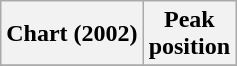<table class="wikitable sortable plainrowheaders" style="text-align:center;">
<tr>
<th scope="col">Chart (2002)</th>
<th scope="col">Peak<br>position</th>
</tr>
<tr>
</tr>
</table>
